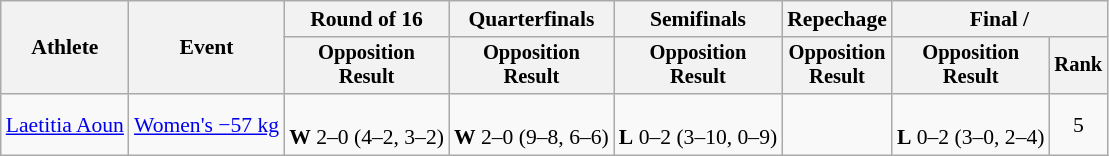<table class=wikitable style=font-size:90%;text-align:center>
<tr>
<th rowspan=2>Athlete</th>
<th rowspan=2>Event</th>
<th>Round of 16</th>
<th>Quarterfinals</th>
<th>Semifinals</th>
<th>Repechage</th>
<th colspan=2>Final / </th>
</tr>
<tr style=font-size:95%>
<th>Opposition<br>Result</th>
<th>Opposition<br>Result</th>
<th>Opposition<br>Result</th>
<th>Opposition<br>Result</th>
<th>Opposition<br>Result</th>
<th>Rank</th>
</tr>
<tr>
<td align=left><a href='#'>Laetitia Aoun</a></td>
<td align=left><a href='#'>Women's −57 kg</a></td>
<td><br><strong>W</strong> 2–0 (4–2, 3–2)</td>
<td><br><strong>W</strong> 2–0 (9–8, 6–6)</td>
<td><br><strong>L</strong> 0–2 (3–10, 0–9)</td>
<td></td>
<td><br><strong>L</strong> 0–2 (3–0, 2–4)</td>
<td>5</td>
</tr>
</table>
